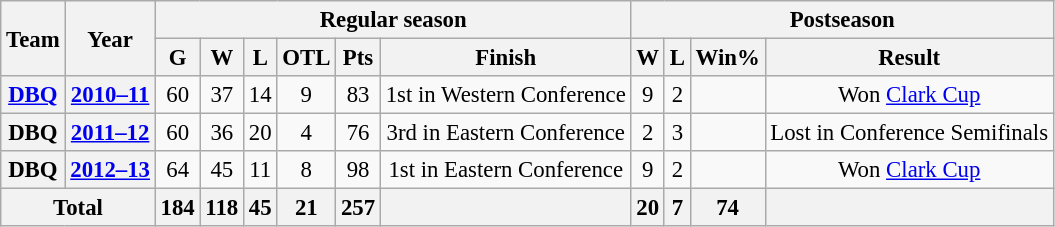<table class="wikitable" style="font-size:95%; text-align:center;">
<tr>
<th rowspan="2">Team</th>
<th rowspan="2">Year</th>
<th colspan="6">Regular season</th>
<th colspan="5">Postseason</th>
</tr>
<tr>
<th>G</th>
<th>W</th>
<th>L</th>
<th>OTL</th>
<th>Pts</th>
<th>Finish</th>
<th>W</th>
<th>L</th>
<th>Win%</th>
<th>Result</th>
</tr>
<tr>
<th><a href='#'>DBQ</a></th>
<th><a href='#'>2010–11</a></th>
<td>60</td>
<td>37</td>
<td>14</td>
<td>9</td>
<td>83</td>
<td>1st in Western Conference</td>
<td>9</td>
<td>2</td>
<td></td>
<td>Won <a href='#'>Clark Cup</a></td>
</tr>
<tr>
<th>DBQ</th>
<th><a href='#'>2011–12</a></th>
<td>60</td>
<td>36</td>
<td>20</td>
<td>4</td>
<td>76</td>
<td>3rd in Eastern Conference</td>
<td>2</td>
<td>3</td>
<td></td>
<td>Lost in Conference Semifinals</td>
</tr>
<tr>
<th>DBQ</th>
<th><a href='#'>2012–13</a></th>
<td>64</td>
<td>45</td>
<td>11</td>
<td>8</td>
<td>98</td>
<td>1st in Eastern Conference</td>
<td>9</td>
<td>2</td>
<td></td>
<td>Won <a href='#'>Clark Cup</a></td>
</tr>
<tr>
<th colspan="2">Total</th>
<th>184</th>
<th>118</th>
<th>45</th>
<th>21</th>
<th>257</th>
<th> </th>
<th>20</th>
<th>7</th>
<th>74</th>
<th> </th>
</tr>
</table>
